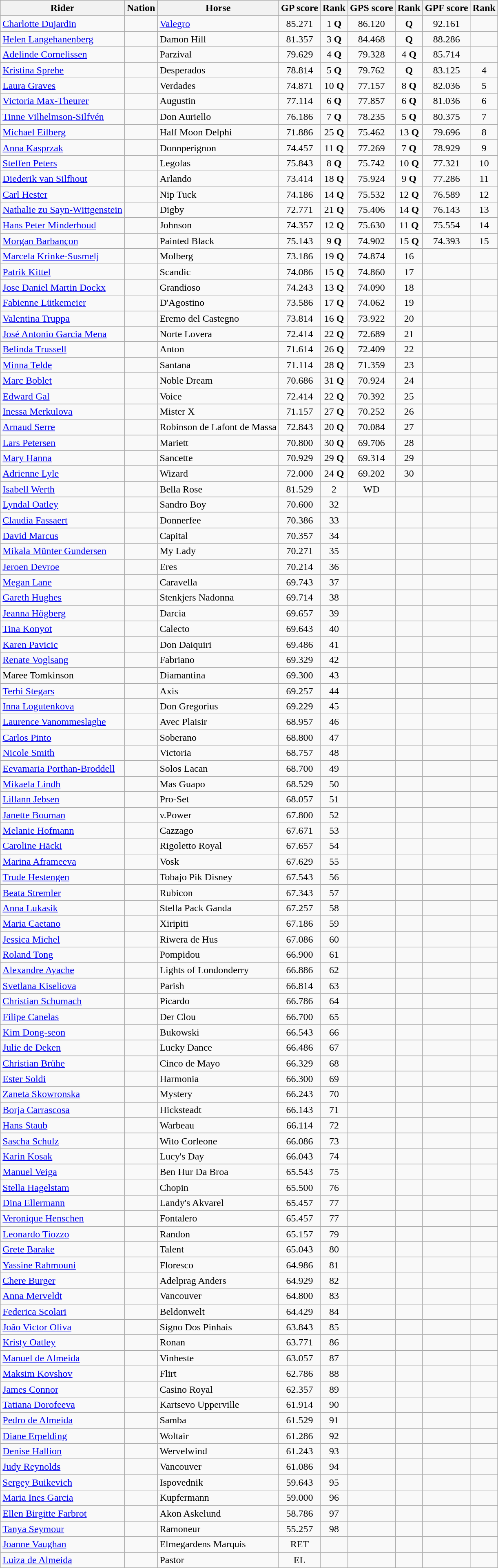<table class="wikitable sortable" style="text-align:center">
<tr>
<th>Rider</th>
<th>Nation</th>
<th>Horse</th>
<th>GP score</th>
<th>Rank</th>
<th>GPS score</th>
<th>Rank</th>
<th>GPF score</th>
<th>Rank</th>
</tr>
<tr>
<td align=left><a href='#'>Charlotte Dujardin</a></td>
<td align=left></td>
<td align=left><a href='#'>Valegro</a></td>
<td>85.271</td>
<td>1 <strong>Q</strong></td>
<td>86.120</td>
<td> <strong>Q</strong></td>
<td>92.161</td>
<td></td>
</tr>
<tr>
<td align=left><a href='#'>Helen Langehanenberg</a></td>
<td align=left></td>
<td align=left>Damon Hill</td>
<td>81.357</td>
<td>3 <strong>Q</strong></td>
<td>84.468</td>
<td> <strong>Q</strong></td>
<td>88.286</td>
<td></td>
</tr>
<tr>
<td align=left><a href='#'>Adelinde Cornelissen</a></td>
<td align=left></td>
<td align=left>Parzival</td>
<td>79.629</td>
<td>4 <strong>Q</strong></td>
<td>79.328</td>
<td>4 <strong>Q</strong></td>
<td>85.714</td>
<td></td>
</tr>
<tr>
<td align=left><a href='#'>Kristina Sprehe</a></td>
<td align=left></td>
<td align=left>Desperados</td>
<td>78.814</td>
<td>5 <strong>Q</strong></td>
<td>79.762</td>
<td> <strong>Q</strong></td>
<td>83.125</td>
<td>4</td>
</tr>
<tr>
<td align=left><a href='#'>Laura Graves</a></td>
<td align=left></td>
<td align=left>Verdades</td>
<td>74.871</td>
<td>10 <strong>Q</strong></td>
<td>77.157</td>
<td>8 <strong>Q</strong></td>
<td>82.036</td>
<td>5</td>
</tr>
<tr>
<td align=left><a href='#'>Victoria Max-Theurer</a></td>
<td align=left></td>
<td align=left>Augustin</td>
<td>77.114</td>
<td>6 <strong>Q</strong></td>
<td>77.857</td>
<td>6 <strong>Q</strong></td>
<td>81.036</td>
<td>6</td>
</tr>
<tr>
<td align=left><a href='#'>Tinne Vilhelmson-Silfvén</a></td>
<td align=left></td>
<td align=left>Don Auriello</td>
<td>76.186</td>
<td>7 <strong>Q</strong></td>
<td>78.235</td>
<td>5 <strong>Q</strong></td>
<td>80.375</td>
<td>7</td>
</tr>
<tr>
<td align=left><a href='#'>Michael Eilberg</a></td>
<td align=left></td>
<td align=left>Half Moon Delphi</td>
<td>71.886</td>
<td>25 <strong>Q</strong></td>
<td>75.462</td>
<td>13 <strong>Q</strong></td>
<td>79.696</td>
<td>8</td>
</tr>
<tr>
<td align=left><a href='#'>Anna Kasprzak</a></td>
<td align=left></td>
<td align=left>Donnperignon</td>
<td>74.457</td>
<td>11 <strong>Q</strong></td>
<td>77.269</td>
<td>7 <strong>Q</strong></td>
<td>78.929</td>
<td>9</td>
</tr>
<tr>
<td align=left><a href='#'>Steffen Peters</a></td>
<td align=left></td>
<td align=left>Legolas</td>
<td>75.843</td>
<td>8 <strong>Q</strong></td>
<td>75.742</td>
<td>10 <strong>Q</strong></td>
<td>77.321</td>
<td>10</td>
</tr>
<tr>
<td align=left><a href='#'>Diederik van Silfhout</a></td>
<td align=left></td>
<td align=left>Arlando</td>
<td>73.414</td>
<td>18 <strong>Q</strong></td>
<td>75.924</td>
<td>9 <strong>Q</strong></td>
<td>77.286</td>
<td>11</td>
</tr>
<tr>
<td align=left><a href='#'>Carl Hester</a></td>
<td align=left></td>
<td align=left>Nip Tuck</td>
<td>74.186</td>
<td>14 <strong>Q</strong></td>
<td>75.532</td>
<td>12 <strong>Q</strong></td>
<td>76.589</td>
<td>12</td>
</tr>
<tr>
<td align=left><a href='#'>Nathalie zu Sayn-Wittgenstein</a></td>
<td align=left></td>
<td align=left>Digby</td>
<td>72.771</td>
<td>21 <strong>Q</strong></td>
<td>75.406</td>
<td>14 <strong>Q</strong></td>
<td>76.143</td>
<td>13</td>
</tr>
<tr>
<td align=left><a href='#'>Hans Peter Minderhoud</a></td>
<td align=left></td>
<td align=left>Johnson</td>
<td>74.357</td>
<td>12 <strong>Q</strong></td>
<td>75.630</td>
<td>11 <strong>Q</strong></td>
<td>75.554</td>
<td>14</td>
</tr>
<tr>
<td align=left><a href='#'>Morgan Barbançon</a></td>
<td align=left></td>
<td align=left>Painted Black</td>
<td>75.143</td>
<td>9 <strong>Q</strong></td>
<td>74.902</td>
<td>15 <strong>Q</strong></td>
<td>74.393</td>
<td>15</td>
</tr>
<tr>
<td align=left><a href='#'>Marcela Krinke-Susmelj</a></td>
<td align=left></td>
<td align=left>Molberg</td>
<td>73.186</td>
<td>19 <strong>Q</strong></td>
<td>74.874</td>
<td>16</td>
<td></td>
<td></td>
</tr>
<tr>
<td align=left><a href='#'>Patrik Kittel</a></td>
<td align=left></td>
<td align=left>Scandic</td>
<td>74.086</td>
<td>15 <strong>Q</strong></td>
<td>74.860</td>
<td>17</td>
<td></td>
<td></td>
</tr>
<tr>
<td align=left><a href='#'>Jose Daniel Martin Dockx</a></td>
<td align=left></td>
<td align=left>Grandioso</td>
<td>74.243</td>
<td>13 <strong>Q</strong></td>
<td>74.090</td>
<td>18</td>
<td></td>
<td></td>
</tr>
<tr>
<td align=left><a href='#'>Fabienne Lütkemeier</a></td>
<td align=left></td>
<td align=left>D'Agostino</td>
<td>73.586</td>
<td>17 <strong>Q</strong></td>
<td>74.062</td>
<td>19</td>
<td></td>
<td></td>
</tr>
<tr>
<td align=left><a href='#'>Valentina Truppa</a></td>
<td align=left></td>
<td align=left>Eremo del Castegno</td>
<td>73.814</td>
<td>16 <strong>Q</strong></td>
<td>73.922</td>
<td>20</td>
<td></td>
<td></td>
</tr>
<tr>
<td align=left><a href='#'>José Antonio Garcia Mena</a></td>
<td align=left></td>
<td align=left>Norte Lovera</td>
<td>72.414</td>
<td>22 <strong>Q</strong></td>
<td>72.689</td>
<td>21</td>
<td></td>
<td></td>
</tr>
<tr>
<td align=left><a href='#'>Belinda Trussell</a></td>
<td align=left></td>
<td align=left>Anton</td>
<td>71.614</td>
<td>26 <strong>Q</strong></td>
<td>72.409</td>
<td>22</td>
<td></td>
<td></td>
</tr>
<tr>
<td align=left><a href='#'>Minna Telde</a></td>
<td align=left></td>
<td align=left>Santana</td>
<td>71.114</td>
<td>28 <strong>Q</strong></td>
<td>71.359</td>
<td>23</td>
<td></td>
<td></td>
</tr>
<tr>
<td align=left><a href='#'>Marc Boblet</a></td>
<td align=left></td>
<td align=left>Noble Dream</td>
<td>70.686</td>
<td>31 <strong>Q</strong></td>
<td>70.924</td>
<td>24</td>
<td></td>
<td></td>
</tr>
<tr>
<td align=left><a href='#'>Edward Gal</a></td>
<td align=left></td>
<td align=left>Voice</td>
<td>72.414</td>
<td>22 <strong>Q</strong></td>
<td>70.392</td>
<td>25</td>
<td></td>
<td></td>
</tr>
<tr>
<td align=left><a href='#'>Inessa Merkulova</a></td>
<td align=left></td>
<td align=left>Mister X</td>
<td>71.157</td>
<td>27 <strong>Q</strong></td>
<td>70.252</td>
<td>26</td>
<td></td>
<td></td>
</tr>
<tr>
<td align=left><a href='#'>Arnaud Serre</a></td>
<td align=left></td>
<td align=left>Robinson de Lafont de Massa</td>
<td>72.843</td>
<td>20 <strong>Q</strong></td>
<td>70.084</td>
<td>27</td>
<td></td>
<td></td>
</tr>
<tr>
<td align=left><a href='#'>Lars Petersen</a></td>
<td align=left></td>
<td align=left>Mariett</td>
<td>70.800</td>
<td>30 <strong>Q</strong></td>
<td>69.706</td>
<td>28</td>
<td></td>
<td></td>
</tr>
<tr>
<td align=left><a href='#'>Mary Hanna</a></td>
<td align=left></td>
<td align=left>Sancette</td>
<td>70.929</td>
<td>29 <strong>Q</strong></td>
<td>69.314</td>
<td>29</td>
<td></td>
<td></td>
</tr>
<tr>
<td align=left><a href='#'>Adrienne Lyle</a></td>
<td align=left></td>
<td align=left>Wizard</td>
<td>72.000</td>
<td>24 <strong>Q</strong></td>
<td>69.202</td>
<td>30</td>
<td></td>
<td></td>
</tr>
<tr>
<td align=left><a href='#'>Isabell Werth</a></td>
<td align=left></td>
<td align=left>Bella Rose</td>
<td>81.529</td>
<td>2</td>
<td>WD</td>
<td></td>
<td></td>
<td></td>
</tr>
<tr>
<td align=left><a href='#'>Lyndal Oatley</a></td>
<td align=left></td>
<td align=left>Sandro Boy</td>
<td>70.600</td>
<td>32</td>
<td></td>
<td></td>
<td></td>
<td></td>
</tr>
<tr>
<td align=left><a href='#'>Claudia Fassaert</a></td>
<td align=left></td>
<td align=left>Donnerfee</td>
<td>70.386</td>
<td>33</td>
<td></td>
<td></td>
<td></td>
<td></td>
</tr>
<tr>
<td align=left><a href='#'>David Marcus</a></td>
<td align=left></td>
<td align=left>Capital</td>
<td>70.357</td>
<td>34</td>
<td></td>
<td></td>
<td></td>
<td></td>
</tr>
<tr>
<td align=left><a href='#'>Mikala Münter Gundersen</a></td>
<td align=left></td>
<td align=left>My Lady</td>
<td>70.271</td>
<td>35</td>
<td></td>
<td></td>
<td></td>
<td></td>
</tr>
<tr>
<td align=left><a href='#'>Jeroen Devroe</a></td>
<td align=left></td>
<td align=left>Eres</td>
<td>70.214</td>
<td>36</td>
<td></td>
<td></td>
<td></td>
<td></td>
</tr>
<tr>
<td align=left><a href='#'>Megan Lane</a></td>
<td align=left></td>
<td align=left>Caravella</td>
<td>69.743</td>
<td>37</td>
<td></td>
<td></td>
<td></td>
<td></td>
</tr>
<tr>
<td align=left><a href='#'>Gareth Hughes</a></td>
<td align=left></td>
<td align=left>Stenkjers Nadonna</td>
<td>69.714</td>
<td>38</td>
<td></td>
<td></td>
<td></td>
<td></td>
</tr>
<tr>
<td align=left><a href='#'>Jeanna Högberg</a></td>
<td align=left></td>
<td align=left>Darcia</td>
<td>69.657</td>
<td>39</td>
<td></td>
<td></td>
<td></td>
<td></td>
</tr>
<tr>
<td align=left><a href='#'>Tina Konyot</a></td>
<td align=left></td>
<td align=left>Calecto</td>
<td>69.643</td>
<td>40</td>
<td></td>
<td></td>
<td></td>
<td></td>
</tr>
<tr>
<td align=left><a href='#'>Karen Pavicic</a></td>
<td align=left></td>
<td align=left>Don Daiquiri</td>
<td>69.486</td>
<td>41</td>
<td></td>
<td></td>
<td></td>
<td></td>
</tr>
<tr>
<td align=left><a href='#'>Renate Voglsang</a></td>
<td align=left></td>
<td align=left>Fabriano</td>
<td>69.329</td>
<td>42</td>
<td></td>
<td></td>
<td></td>
<td></td>
</tr>
<tr>
<td align=left>Maree Tomkinson</td>
<td align=left></td>
<td align=left>Diamantina</td>
<td>69.300</td>
<td>43</td>
<td></td>
<td></td>
<td></td>
<td></td>
</tr>
<tr>
<td align=left><a href='#'>Terhi Stegars</a></td>
<td align=left></td>
<td align=left>Axis</td>
<td>69.257</td>
<td>44</td>
<td></td>
<td></td>
<td></td>
<td></td>
</tr>
<tr>
<td align=left><a href='#'>Inna Logutenkova</a></td>
<td align=left></td>
<td align=left>Don Gregorius</td>
<td>69.229</td>
<td>45</td>
<td></td>
<td></td>
<td></td>
<td></td>
</tr>
<tr>
<td align=left><a href='#'>Laurence Vanommeslaghe</a></td>
<td align=left></td>
<td align=left>Avec Plaisir</td>
<td>68.957</td>
<td>46</td>
<td></td>
<td></td>
<td></td>
<td></td>
</tr>
<tr>
<td align=left><a href='#'>Carlos Pinto</a></td>
<td align=left></td>
<td align=left>Soberano</td>
<td>68.800</td>
<td>47</td>
<td></td>
<td></td>
<td></td>
<td></td>
</tr>
<tr>
<td align=left><a href='#'>Nicole Smith</a></td>
<td align=left></td>
<td align=left>Victoria</td>
<td>68.757</td>
<td>48</td>
<td></td>
<td></td>
<td></td>
<td></td>
</tr>
<tr>
<td align=left><a href='#'>Eevamaria Porthan-Broddell</a></td>
<td align=left></td>
<td align=left>Solos Lacan</td>
<td>68.700</td>
<td>49</td>
<td></td>
<td></td>
<td></td>
<td></td>
</tr>
<tr>
<td align=left><a href='#'>Mikaela Lindh</a></td>
<td align=left></td>
<td align=left>Mas Guapo</td>
<td>68.529</td>
<td>50</td>
<td></td>
<td></td>
<td></td>
<td></td>
</tr>
<tr>
<td align=left><a href='#'>Lillann Jebsen</a></td>
<td align=left></td>
<td align=left>Pro-Set</td>
<td>68.057</td>
<td>51</td>
<td></td>
<td></td>
<td></td>
<td></td>
</tr>
<tr>
<td align=left><a href='#'>Janette Bouman</a></td>
<td align=left></td>
<td align=left>v.Power</td>
<td>67.800</td>
<td>52</td>
<td></td>
<td></td>
<td></td>
<td></td>
</tr>
<tr>
<td align=left><a href='#'>Melanie Hofmann</a></td>
<td align=left></td>
<td align=left>Cazzago</td>
<td>67.671</td>
<td>53</td>
<td></td>
<td></td>
<td></td>
<td></td>
</tr>
<tr>
<td align=left><a href='#'>Caroline Häcki</a></td>
<td align=left></td>
<td align=left>Rigoletto Royal</td>
<td>67.657</td>
<td>54</td>
<td></td>
<td></td>
<td></td>
<td></td>
</tr>
<tr>
<td align=left><a href='#'>Marina Aframeeva</a></td>
<td align=left></td>
<td align=left>Vosk</td>
<td>67.629</td>
<td>55</td>
<td></td>
<td></td>
<td></td>
<td></td>
</tr>
<tr>
<td align=left><a href='#'>Trude Hestengen</a></td>
<td align=left></td>
<td align=left>Tobajo Pik Disney</td>
<td>67.543</td>
<td>56</td>
<td></td>
<td></td>
<td></td>
<td></td>
</tr>
<tr>
<td align=left><a href='#'>Beata Stremler</a></td>
<td align=left></td>
<td align=left>Rubicon</td>
<td>67.343</td>
<td>57</td>
<td></td>
<td></td>
<td></td>
<td></td>
</tr>
<tr>
<td align=left><a href='#'>Anna Lukasik</a></td>
<td align=left></td>
<td align=left>Stella Pack Ganda</td>
<td>67.257</td>
<td>58</td>
<td></td>
<td></td>
<td></td>
<td></td>
</tr>
<tr>
<td align=left><a href='#'>Maria Caetano</a></td>
<td align=left></td>
<td align=left>Xiripiti</td>
<td>67.186</td>
<td>59</td>
<td></td>
<td></td>
<td></td>
<td></td>
</tr>
<tr>
<td align=left><a href='#'>Jessica Michel</a></td>
<td align=left></td>
<td align=left>Riwera de Hus</td>
<td>67.086</td>
<td>60</td>
<td></td>
<td></td>
<td></td>
<td></td>
</tr>
<tr>
<td align=left><a href='#'>Roland Tong</a></td>
<td align=left></td>
<td align=left>Pompidou</td>
<td>66.900</td>
<td>61</td>
<td></td>
<td></td>
<td></td>
<td></td>
</tr>
<tr>
<td align=left><a href='#'>Alexandre Ayache</a></td>
<td align=left></td>
<td align=left>Lights of Londonderry</td>
<td>66.886</td>
<td>62</td>
<td></td>
<td></td>
<td></td>
<td></td>
</tr>
<tr>
<td align=left><a href='#'>Svetlana Kiseliova</a></td>
<td align=left></td>
<td align=left>Parish</td>
<td>66.814</td>
<td>63</td>
<td></td>
<td></td>
<td></td>
<td></td>
</tr>
<tr>
<td align=left><a href='#'>Christian Schumach</a></td>
<td align=left></td>
<td align=left>Picardo</td>
<td>66.786</td>
<td>64</td>
<td></td>
<td></td>
<td></td>
<td></td>
</tr>
<tr>
<td align=left><a href='#'>Filipe Canelas</a></td>
<td align=left></td>
<td align=left>Der Clou</td>
<td>66.700</td>
<td>65</td>
<td></td>
<td></td>
<td></td>
<td></td>
</tr>
<tr>
<td align=left><a href='#'>Kim Dong-seon</a></td>
<td align=left></td>
<td align=left>Bukowski</td>
<td>66.543</td>
<td>66</td>
<td></td>
<td></td>
<td></td>
<td></td>
</tr>
<tr>
<td align=left><a href='#'>Julie de Deken</a></td>
<td align=left></td>
<td align=left>Lucky Dance</td>
<td>66.486</td>
<td>67</td>
<td></td>
<td></td>
<td></td>
<td></td>
</tr>
<tr>
<td align=left><a href='#'>Christian Brühe</a></td>
<td align=left></td>
<td align=left>Cinco de Mayo</td>
<td>66.329</td>
<td>68</td>
<td></td>
<td></td>
<td></td>
<td></td>
</tr>
<tr>
<td align=left><a href='#'>Ester Soldi</a></td>
<td align=left></td>
<td align=left>Harmonia</td>
<td>66.300</td>
<td>69</td>
<td></td>
<td></td>
<td></td>
<td></td>
</tr>
<tr>
<td align=left><a href='#'>Zaneta Skowronska</a></td>
<td align=left></td>
<td align=left>Mystery</td>
<td>66.243</td>
<td>70</td>
<td></td>
<td></td>
<td></td>
<td></td>
</tr>
<tr>
<td align=left><a href='#'>Borja Carrascosa</a></td>
<td align=left></td>
<td align=left>Hicksteadt</td>
<td>66.143</td>
<td>71</td>
<td></td>
<td></td>
<td></td>
<td></td>
</tr>
<tr>
<td align=left><a href='#'>Hans Staub</a></td>
<td align=left></td>
<td align=left>Warbeau</td>
<td>66.114</td>
<td>72</td>
<td></td>
<td></td>
<td></td>
<td></td>
</tr>
<tr>
<td align=left><a href='#'>Sascha Schulz</a></td>
<td align=left></td>
<td align=left>Wito Corleone</td>
<td>66.086</td>
<td>73</td>
<td></td>
<td></td>
<td></td>
<td></td>
</tr>
<tr>
<td align=left><a href='#'>Karin Kosak</a></td>
<td align=left></td>
<td align=left>Lucy's Day</td>
<td>66.043</td>
<td>74</td>
<td></td>
<td></td>
<td></td>
<td></td>
</tr>
<tr>
<td align=left><a href='#'>Manuel Veiga</a></td>
<td align=left></td>
<td align=left>Ben Hur Da Broa</td>
<td>65.543</td>
<td>75</td>
<td></td>
<td></td>
<td></td>
<td></td>
</tr>
<tr>
<td align=left><a href='#'>Stella Hagelstam</a></td>
<td align=left></td>
<td align=left>Chopin</td>
<td>65.500</td>
<td>76</td>
<td></td>
<td></td>
<td></td>
<td></td>
</tr>
<tr>
<td align=left><a href='#'>Dina Ellermann</a></td>
<td align=left></td>
<td align=left>Landy's Akvarel</td>
<td>65.457</td>
<td>77</td>
<td></td>
<td></td>
<td></td>
<td></td>
</tr>
<tr>
<td align=left><a href='#'>Veronique Henschen</a></td>
<td align=left></td>
<td align=left>Fontalero</td>
<td>65.457</td>
<td>77</td>
<td></td>
<td></td>
<td></td>
<td></td>
</tr>
<tr>
<td align=left><a href='#'>Leonardo Tiozzo</a></td>
<td align=left></td>
<td align=left>Randon</td>
<td>65.157</td>
<td>79</td>
<td></td>
<td></td>
<td></td>
<td></td>
</tr>
<tr>
<td align=left><a href='#'>Grete Barake</a></td>
<td align=left></td>
<td align=left>Talent</td>
<td>65.043</td>
<td>80</td>
<td></td>
<td></td>
<td></td>
<td></td>
</tr>
<tr>
<td align=left><a href='#'>Yassine Rahmouni</a></td>
<td align=left></td>
<td align=left>Floresco</td>
<td>64.986</td>
<td>81</td>
<td></td>
<td></td>
<td></td>
<td></td>
</tr>
<tr>
<td align=left><a href='#'>Chere Burger</a></td>
<td align=left></td>
<td align=left>Adelprag Anders</td>
<td>64.929</td>
<td>82</td>
<td></td>
<td></td>
<td></td>
<td></td>
</tr>
<tr>
<td align=left><a href='#'>Anna Merveldt</a></td>
<td align=left></td>
<td align=left>Vancouver</td>
<td>64.800</td>
<td>83</td>
<td></td>
<td></td>
<td></td>
<td></td>
</tr>
<tr>
<td align=left><a href='#'>Federica Scolari</a></td>
<td align=left></td>
<td align=left>Beldonwelt</td>
<td>64.429</td>
<td>84</td>
<td></td>
<td></td>
<td></td>
<td></td>
</tr>
<tr>
<td align=left><a href='#'>João Victor Oliva</a></td>
<td align=left></td>
<td align=left>Signo Dos Pinhais</td>
<td>63.843</td>
<td>85</td>
<td></td>
<td></td>
<td></td>
<td></td>
</tr>
<tr>
<td align=left><a href='#'>Kristy Oatley</a></td>
<td align=left></td>
<td align=left>Ronan</td>
<td>63.771</td>
<td>86</td>
<td></td>
<td></td>
<td></td>
<td></td>
</tr>
<tr>
<td align=left><a href='#'>Manuel de Almeida</a></td>
<td align=left></td>
<td align=left>Vinheste</td>
<td>63.057</td>
<td>87</td>
<td></td>
<td></td>
<td></td>
<td></td>
</tr>
<tr>
<td align=left><a href='#'>Maksim Kovshov</a></td>
<td align=left></td>
<td align=left>Flirt</td>
<td>62.786</td>
<td>88</td>
<td></td>
<td></td>
<td></td>
<td></td>
</tr>
<tr>
<td align=left><a href='#'>James Connor</a></td>
<td align=left></td>
<td align=left>Casino Royal</td>
<td>62.357</td>
<td>89</td>
<td></td>
<td></td>
<td></td>
<td></td>
</tr>
<tr>
<td align=left><a href='#'>Tatiana Dorofeeva</a></td>
<td align=left></td>
<td align=left>Kartsevo Upperville</td>
<td>61.914</td>
<td>90</td>
<td></td>
<td></td>
<td></td>
<td></td>
</tr>
<tr>
<td align=left><a href='#'>Pedro de Almeida</a></td>
<td align=left></td>
<td align=left>Samba</td>
<td>61.529</td>
<td>91</td>
<td></td>
<td></td>
<td></td>
<td></td>
</tr>
<tr>
<td align=left><a href='#'>Diane Erpelding</a></td>
<td align=left></td>
<td align=left>Woltair</td>
<td>61.286</td>
<td>92</td>
<td></td>
<td></td>
<td></td>
<td></td>
</tr>
<tr>
<td align=left><a href='#'>Denise Hallion</a></td>
<td align=left></td>
<td align=left>Wervelwind</td>
<td>61.243</td>
<td>93</td>
<td></td>
<td></td>
<td></td>
<td></td>
</tr>
<tr>
<td align=left><a href='#'>Judy Reynolds</a></td>
<td align=left></td>
<td align=left>Vancouver</td>
<td>61.086</td>
<td>94</td>
<td></td>
<td></td>
<td></td>
<td></td>
</tr>
<tr>
<td align=left><a href='#'>Sergey Buikevich</a></td>
<td align=left></td>
<td align=left>Ispovednik</td>
<td>59.643</td>
<td>95</td>
<td></td>
<td></td>
<td></td>
<td></td>
</tr>
<tr>
<td align=left><a href='#'>Maria Ines Garcia</a></td>
<td align=left></td>
<td align=left>Kupfermann</td>
<td>59.000</td>
<td>96</td>
<td></td>
<td></td>
<td></td>
<td></td>
</tr>
<tr>
<td align=left><a href='#'>Ellen Birgitte Farbrot</a></td>
<td align=left></td>
<td align=left>Akon Askelund</td>
<td>58.786</td>
<td>97</td>
<td></td>
<td></td>
<td></td>
<td></td>
</tr>
<tr>
<td align=left><a href='#'>Tanya Seymour</a></td>
<td align=left></td>
<td align=left>Ramoneur</td>
<td>55.257</td>
<td>98</td>
<td></td>
<td></td>
<td></td>
<td></td>
</tr>
<tr>
<td align=left><a href='#'>Joanne Vaughan</a></td>
<td align=left></td>
<td align=left>Elmegardens Marquis</td>
<td>RET</td>
<td></td>
<td></td>
<td></td>
<td></td>
<td></td>
</tr>
<tr>
<td align=left><a href='#'>Luiza de Almeida</a></td>
<td align=left></td>
<td align=left>Pastor</td>
<td>EL</td>
<td></td>
<td></td>
<td></td>
<td></td>
<td></td>
</tr>
</table>
